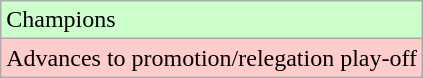<table class="wikitable">
<tr width=10px bgcolor="#ccffcc">
<td>Champions</td>
</tr>
<tr width=10px bgcolor="#ffcccc">
<td>Advances to promotion/relegation play-off</td>
</tr>
</table>
